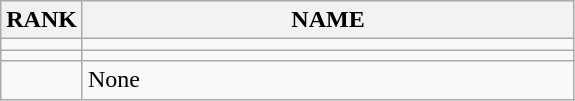<table class="wikitable">
<tr>
<th>RANK</th>
<th style="width: 20em">NAME</th>
</tr>
<tr>
<td align="center"></td>
<td></td>
</tr>
<tr>
<td align="center"></td>
<td></td>
</tr>
<tr>
<td align="center"></td>
<td>None</td>
</tr>
</table>
